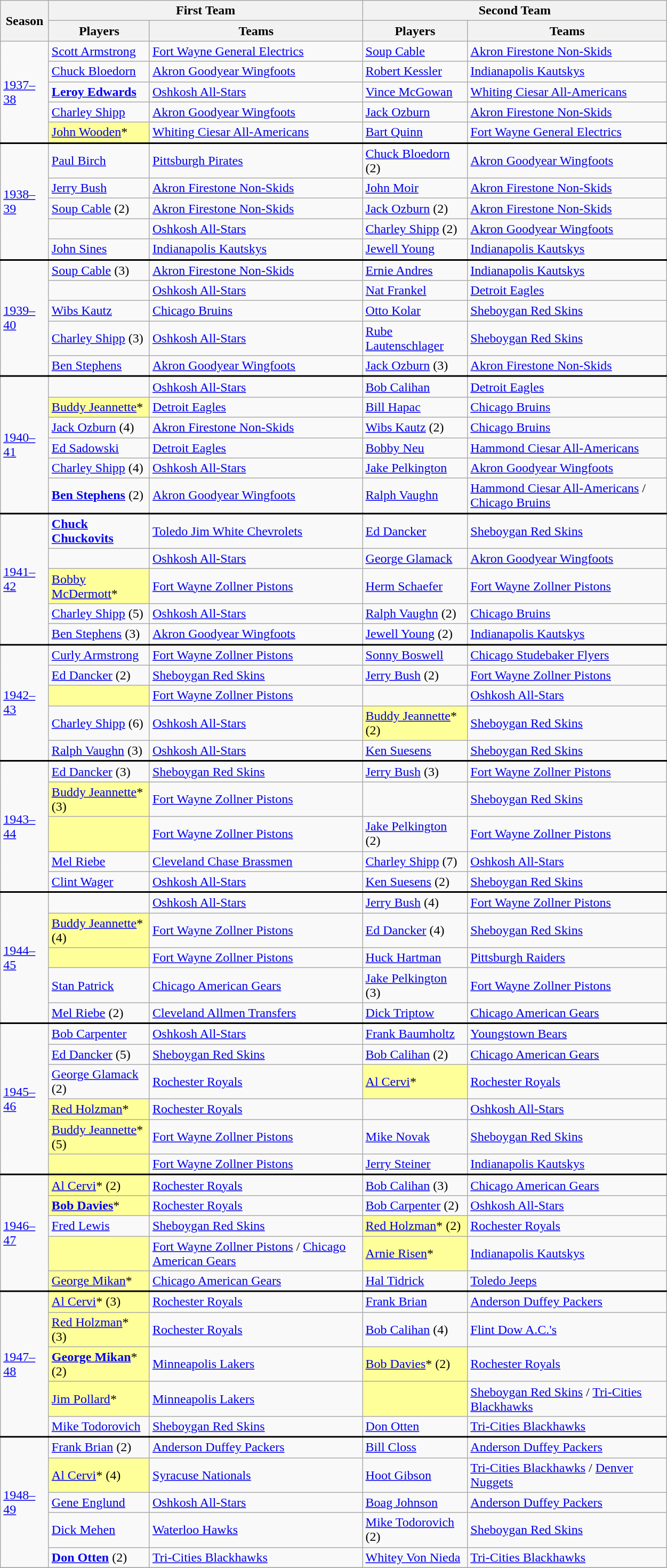<table class="wikitable sortable" style="width:66%">
<tr>
<th rowspan=2>Season</th>
<th colspan=2 class=unsortable>First Team</th>
<th colspan=2 class=unsortable>Second Team</th>
</tr>
<tr>
<th class=unsortable>Players</th>
<th class=unsortable>Teams</th>
<th class=unsortable>Players</th>
<th class=unsortable>Teams</th>
</tr>
<tr>
<td rowspan=5><a href='#'>1937–38</a></td>
<td><a href='#'>Scott Armstrong</a></td>
<td><a href='#'>Fort Wayne General Electrics</a></td>
<td><a href='#'>Soup Cable</a></td>
<td><a href='#'>Akron Firestone Non-Skids</a></td>
</tr>
<tr>
<td><a href='#'>Chuck Bloedorn</a></td>
<td><a href='#'>Akron Goodyear Wingfoots</a></td>
<td><a href='#'>Robert Kessler</a></td>
<td><a href='#'>Indianapolis Kautskys</a></td>
</tr>
<tr>
<td><strong><a href='#'>Leroy Edwards</a></strong></td>
<td><a href='#'>Oshkosh All-Stars</a></td>
<td><a href='#'>Vince McGowan</a></td>
<td><a href='#'>Whiting Ciesar All-Americans</a></td>
</tr>
<tr>
<td><a href='#'>Charley Shipp</a></td>
<td><a href='#'>Akron Goodyear Wingfoots</a></td>
<td><a href='#'>Jack Ozburn</a></td>
<td><a href='#'>Akron Firestone Non-Skids</a></td>
</tr>
<tr>
<td bgcolor="#FFFF99"><a href='#'>John Wooden</a>*</td>
<td><a href='#'>Whiting Ciesar All-Americans</a></td>
<td><a href='#'>Bart Quinn</a></td>
<td><a href='#'>Fort Wayne General Electrics</a></td>
</tr>
<tr style="border-top:2px solid black">
<td rowspan=5><a href='#'>1938–39</a></td>
<td><a href='#'>Paul Birch</a></td>
<td><a href='#'>Pittsburgh Pirates</a></td>
<td><a href='#'>Chuck Bloedorn</a> (2)</td>
<td><a href='#'>Akron Goodyear Wingfoots</a></td>
</tr>
<tr>
<td><a href='#'>Jerry Bush</a></td>
<td><a href='#'>Akron Firestone Non-Skids</a></td>
<td><a href='#'>John Moir</a></td>
<td><a href='#'>Akron Firestone Non-Skids</a></td>
</tr>
<tr>
<td><a href='#'>Soup Cable</a> (2)</td>
<td><a href='#'>Akron Firestone Non-Skids</a></td>
<td><a href='#'>Jack Ozburn</a> (2)</td>
<td><a href='#'>Akron Firestone Non-Skids</a></td>
</tr>
<tr>
<td></td>
<td><a href='#'>Oshkosh All-Stars</a></td>
<td><a href='#'>Charley Shipp</a> (2)</td>
<td><a href='#'>Akron Goodyear Wingfoots</a></td>
</tr>
<tr>
<td><a href='#'>John Sines</a></td>
<td><a href='#'>Indianapolis Kautskys</a></td>
<td><a href='#'>Jewell Young</a></td>
<td><a href='#'>Indianapolis Kautskys</a></td>
</tr>
<tr style="border-top:2px solid black">
<td rowspan=5><a href='#'>1939–40</a></td>
<td><a href='#'>Soup Cable</a> (3)</td>
<td><a href='#'>Akron Firestone Non-Skids</a></td>
<td><a href='#'>Ernie Andres</a></td>
<td><a href='#'>Indianapolis Kautskys</a></td>
</tr>
<tr>
<td></td>
<td><a href='#'>Oshkosh All-Stars</a></td>
<td><a href='#'>Nat Frankel</a></td>
<td><a href='#'>Detroit Eagles</a></td>
</tr>
<tr>
<td><a href='#'>Wibs Kautz</a></td>
<td><a href='#'>Chicago Bruins</a></td>
<td><a href='#'>Otto Kolar</a></td>
<td><a href='#'>Sheboygan Red Skins</a></td>
</tr>
<tr>
<td><a href='#'>Charley Shipp</a> (3)</td>
<td><a href='#'>Oshkosh All-Stars</a></td>
<td><a href='#'>Rube Lautenschlager</a></td>
<td><a href='#'>Sheboygan Red Skins</a></td>
</tr>
<tr>
<td><a href='#'>Ben Stephens</a></td>
<td><a href='#'>Akron Goodyear Wingfoots</a></td>
<td><a href='#'>Jack Ozburn</a> (3)</td>
<td><a href='#'>Akron Firestone Non-Skids</a></td>
</tr>
<tr style="border-top:2px solid black">
<td rowspan=6><a href='#'>1940–41</a></td>
<td></td>
<td><a href='#'>Oshkosh All-Stars</a></td>
<td><a href='#'>Bob Calihan</a></td>
<td><a href='#'>Detroit Eagles</a></td>
</tr>
<tr>
<td bgcolor="#FFFF99"><a href='#'>Buddy Jeannette</a>*</td>
<td><a href='#'>Detroit Eagles</a></td>
<td><a href='#'>Bill Hapac</a></td>
<td><a href='#'>Chicago Bruins</a></td>
</tr>
<tr>
<td><a href='#'>Jack Ozburn</a> (4)</td>
<td><a href='#'>Akron Firestone Non-Skids</a></td>
<td><a href='#'>Wibs Kautz</a> (2)</td>
<td><a href='#'>Chicago Bruins</a></td>
</tr>
<tr>
<td><a href='#'>Ed Sadowski</a></td>
<td><a href='#'>Detroit Eagles</a></td>
<td><a href='#'>Bobby Neu</a></td>
<td><a href='#'>Hammond Ciesar All-Americans</a></td>
</tr>
<tr>
<td><a href='#'>Charley Shipp</a> (4)</td>
<td><a href='#'>Oshkosh All-Stars</a></td>
<td><a href='#'>Jake Pelkington</a></td>
<td><a href='#'>Akron Goodyear Wingfoots</a></td>
</tr>
<tr>
<td><strong><a href='#'>Ben Stephens</a></strong> (2)</td>
<td><a href='#'>Akron Goodyear Wingfoots</a></td>
<td><a href='#'>Ralph Vaughn</a></td>
<td><a href='#'>Hammond Ciesar All-Americans</a> / <a href='#'>Chicago Bruins</a></td>
</tr>
<tr style="border-top:2px solid black">
<td rowspan=5><a href='#'>1941–42</a></td>
<td><strong><a href='#'>Chuck Chuckovits</a></strong></td>
<td><a href='#'>Toledo Jim White Chevrolets</a></td>
<td><a href='#'>Ed Dancker</a></td>
<td><a href='#'>Sheboygan Red Skins</a></td>
</tr>
<tr>
<td></td>
<td><a href='#'>Oshkosh All-Stars</a></td>
<td><a href='#'>George Glamack</a></td>
<td><a href='#'>Akron Goodyear Wingfoots</a></td>
</tr>
<tr>
<td bgcolor="#FFFF99"><a href='#'>Bobby McDermott</a>*</td>
<td><a href='#'>Fort Wayne Zollner Pistons</a></td>
<td><a href='#'>Herm Schaefer</a></td>
<td><a href='#'>Fort Wayne Zollner Pistons</a></td>
</tr>
<tr>
<td><a href='#'>Charley Shipp</a> (5)</td>
<td><a href='#'>Oshkosh All-Stars</a></td>
<td><a href='#'>Ralph Vaughn</a> (2)</td>
<td><a href='#'>Chicago Bruins</a></td>
</tr>
<tr>
<td><a href='#'>Ben Stephens</a> (3)</td>
<td><a href='#'>Akron Goodyear Wingfoots</a></td>
<td><a href='#'>Jewell Young</a> (2)</td>
<td><a href='#'>Indianapolis Kautskys</a></td>
</tr>
<tr style="border-top:2px solid black">
<td rowspan=5><a href='#'>1942–43</a></td>
<td><a href='#'>Curly Armstrong</a></td>
<td><a href='#'>Fort Wayne Zollner Pistons</a></td>
<td><a href='#'>Sonny Boswell</a></td>
<td><a href='#'>Chicago Studebaker Flyers</a></td>
</tr>
<tr>
<td><a href='#'>Ed Dancker</a> (2)</td>
<td><a href='#'>Sheboygan Red Skins</a></td>
<td><a href='#'>Jerry Bush</a> (2)</td>
<td><a href='#'>Fort Wayne Zollner Pistons</a></td>
</tr>
<tr>
<td bgcolor="#FFFF99"></td>
<td><a href='#'>Fort Wayne Zollner Pistons</a></td>
<td></td>
<td><a href='#'>Oshkosh All-Stars</a></td>
</tr>
<tr>
<td><a href='#'>Charley Shipp</a> (6)</td>
<td><a href='#'>Oshkosh All-Stars</a></td>
<td bgcolor="#FFFF99"><a href='#'>Buddy Jeannette</a>* (2)</td>
<td><a href='#'>Sheboygan Red Skins</a></td>
</tr>
<tr>
<td><a href='#'>Ralph Vaughn</a> (3)</td>
<td><a href='#'>Oshkosh All-Stars</a></td>
<td><a href='#'>Ken Suesens</a></td>
<td><a href='#'>Sheboygan Red Skins</a></td>
</tr>
<tr style="border-top:2px solid black">
<td rowspan=5><a href='#'>1943–44</a></td>
<td><a href='#'>Ed Dancker</a> (3)</td>
<td><a href='#'>Sheboygan Red Skins</a></td>
<td><a href='#'>Jerry Bush</a> (3)</td>
<td><a href='#'>Fort Wayne Zollner Pistons</a></td>
</tr>
<tr>
<td bgcolor="#FFFF99"><a href='#'>Buddy Jeannette</a>* (3)</td>
<td><a href='#'>Fort Wayne Zollner Pistons</a></td>
<td></td>
<td><a href='#'>Sheboygan Red Skins</a></td>
</tr>
<tr>
<td bgcolor="#FFFF99"></td>
<td><a href='#'>Fort Wayne Zollner Pistons</a></td>
<td><a href='#'>Jake Pelkington</a> (2)</td>
<td><a href='#'>Fort Wayne Zollner Pistons</a></td>
</tr>
<tr>
<td><a href='#'>Mel Riebe</a></td>
<td><a href='#'>Cleveland Chase Brassmen</a></td>
<td><a href='#'>Charley Shipp</a> (7)</td>
<td><a href='#'>Oshkosh All-Stars</a></td>
</tr>
<tr>
<td><a href='#'>Clint Wager</a></td>
<td><a href='#'>Oshkosh All-Stars</a></td>
<td><a href='#'>Ken Suesens</a> (2)</td>
<td><a href='#'>Sheboygan Red Skins</a></td>
</tr>
<tr style="border-top:2px solid black">
<td rowspan=5><a href='#'>1944–45</a></td>
<td></td>
<td><a href='#'>Oshkosh All-Stars</a></td>
<td><a href='#'>Jerry Bush</a> (4)</td>
<td><a href='#'>Fort Wayne Zollner Pistons</a></td>
</tr>
<tr>
<td bgcolor="#FFFF99"><a href='#'>Buddy Jeannette</a>* (4)</td>
<td><a href='#'>Fort Wayne Zollner Pistons</a></td>
<td><a href='#'>Ed Dancker</a> (4)</td>
<td><a href='#'>Sheboygan Red Skins</a></td>
</tr>
<tr>
<td bgcolor="#FFFF99"></td>
<td><a href='#'>Fort Wayne Zollner Pistons</a></td>
<td><a href='#'>Huck Hartman</a></td>
<td><a href='#'>Pittsburgh Raiders</a></td>
</tr>
<tr>
<td><a href='#'>Stan Patrick</a></td>
<td><a href='#'>Chicago American Gears</a></td>
<td><a href='#'>Jake Pelkington</a> (3)</td>
<td><a href='#'>Fort Wayne Zollner Pistons</a></td>
</tr>
<tr>
<td><a href='#'>Mel Riebe</a> (2)</td>
<td><a href='#'>Cleveland Allmen Transfers</a></td>
<td><a href='#'>Dick Triptow</a></td>
<td><a href='#'>Chicago American Gears</a></td>
</tr>
<tr style="border-top:2px solid black">
<td rowspan=6><a href='#'>1945–46</a></td>
<td><a href='#'>Bob Carpenter</a></td>
<td><a href='#'>Oshkosh All-Stars</a></td>
<td><a href='#'>Frank Baumholtz</a></td>
<td><a href='#'>Youngstown Bears</a></td>
</tr>
<tr>
<td><a href='#'>Ed Dancker</a> (5)</td>
<td><a href='#'>Sheboygan Red Skins</a></td>
<td><a href='#'>Bob Calihan</a> (2)</td>
<td><a href='#'>Chicago American Gears</a></td>
</tr>
<tr>
<td><a href='#'>George Glamack</a> (2)</td>
<td><a href='#'>Rochester Royals</a></td>
<td bgcolor="#FFFF99"><a href='#'>Al Cervi</a>*</td>
<td><a href='#'>Rochester Royals</a></td>
</tr>
<tr>
<td bgcolor="#FFFF99"><a href='#'>Red Holzman</a>*</td>
<td><a href='#'>Rochester Royals</a></td>
<td></td>
<td><a href='#'>Oshkosh All-Stars</a></td>
</tr>
<tr>
<td bgcolor="#FFFF99"><a href='#'>Buddy Jeannette</a>* (5)</td>
<td><a href='#'>Fort Wayne Zollner Pistons</a></td>
<td><a href='#'>Mike Novak</a></td>
<td><a href='#'>Sheboygan Red Skins</a></td>
</tr>
<tr>
<td bgcolor="#FFFF99"></td>
<td><a href='#'>Fort Wayne Zollner Pistons</a></td>
<td><a href='#'>Jerry Steiner</a></td>
<td><a href='#'>Indianapolis Kautskys</a></td>
</tr>
<tr style="border-top:2px solid black">
<td rowspan=5><a href='#'>1946–47</a></td>
<td bgcolor="#FFFF99"><a href='#'>Al Cervi</a>* (2)</td>
<td><a href='#'>Rochester Royals</a></td>
<td><a href='#'>Bob Calihan</a> (3)</td>
<td><a href='#'>Chicago American Gears</a></td>
</tr>
<tr>
<td bgcolor="#FFFF99"><strong><a href='#'>Bob Davies</a></strong>*</td>
<td><a href='#'>Rochester Royals</a></td>
<td><a href='#'>Bob Carpenter</a> (2)</td>
<td><a href='#'>Oshkosh All-Stars</a></td>
</tr>
<tr>
<td><a href='#'>Fred Lewis</a></td>
<td><a href='#'>Sheboygan Red Skins</a></td>
<td bgcolor="#FFFF99"><a href='#'>Red Holzman</a>* (2)</td>
<td><a href='#'>Rochester Royals</a></td>
</tr>
<tr>
<td bgcolor="#FFFF99"></td>
<td><a href='#'>Fort Wayne Zollner Pistons</a> / <a href='#'>Chicago American Gears</a></td>
<td bgcolor="#FFFF99"><a href='#'>Arnie Risen</a>*</td>
<td><a href='#'>Indianapolis Kautskys</a></td>
</tr>
<tr>
<td bgcolor="#FFFF99"><a href='#'>George Mikan</a>*</td>
<td><a href='#'>Chicago American Gears</a></td>
<td><a href='#'>Hal Tidrick</a></td>
<td><a href='#'>Toledo Jeeps</a></td>
</tr>
<tr style="border-top:2px solid black">
<td rowspan=5><a href='#'>1947–48</a></td>
<td bgcolor="#FFFF99"><a href='#'>Al Cervi</a>* (3)</td>
<td><a href='#'>Rochester Royals</a></td>
<td><a href='#'>Frank Brian</a></td>
<td><a href='#'>Anderson Duffey Packers</a></td>
</tr>
<tr>
<td bgcolor="#FFFF99"><a href='#'>Red Holzman</a>* (3)</td>
<td><a href='#'>Rochester Royals</a></td>
<td><a href='#'>Bob Calihan</a> (4)</td>
<td><a href='#'>Flint Dow A.C.'s</a></td>
</tr>
<tr>
<td bgcolor="#FFFF99"><strong><a href='#'>George Mikan</a></strong>* (2)</td>
<td><a href='#'>Minneapolis Lakers</a></td>
<td bgcolor="#FFFF99"><a href='#'>Bob Davies</a>* (2)</td>
<td><a href='#'>Rochester Royals</a></td>
</tr>
<tr>
<td bgcolor="#FFFF99"><a href='#'>Jim Pollard</a>*</td>
<td><a href='#'>Minneapolis Lakers</a></td>
<td bgcolor="#FFFF99"></td>
<td><a href='#'>Sheboygan Red Skins</a> / <a href='#'>Tri-Cities Blackhawks</a></td>
</tr>
<tr>
<td><a href='#'>Mike Todorovich</a></td>
<td><a href='#'>Sheboygan Red Skins</a></td>
<td><a href='#'>Don Otten</a></td>
<td><a href='#'>Tri-Cities Blackhawks</a></td>
</tr>
<tr style="border-top:2px solid black">
<td rowspan=5><a href='#'>1948–49</a></td>
<td><a href='#'>Frank Brian</a> (2)</td>
<td><a href='#'>Anderson Duffey Packers</a></td>
<td><a href='#'>Bill Closs</a></td>
<td><a href='#'>Anderson Duffey Packers</a></td>
</tr>
<tr>
<td bgcolor="#FFFF99"><a href='#'>Al Cervi</a>* (4)</td>
<td><a href='#'>Syracuse Nationals</a></td>
<td><a href='#'>Hoot Gibson</a></td>
<td><a href='#'>Tri-Cities Blackhawks</a> / <a href='#'>Denver Nuggets</a></td>
</tr>
<tr>
<td><a href='#'>Gene Englund</a></td>
<td><a href='#'>Oshkosh All-Stars</a></td>
<td><a href='#'>Boag Johnson</a></td>
<td><a href='#'>Anderson Duffey Packers</a></td>
</tr>
<tr>
<td><a href='#'>Dick Mehen</a></td>
<td><a href='#'>Waterloo Hawks</a></td>
<td><a href='#'>Mike Todorovich</a> (2)</td>
<td><a href='#'>Sheboygan Red Skins</a></td>
</tr>
<tr>
<td><strong><a href='#'>Don Otten</a></strong> (2)</td>
<td><a href='#'>Tri-Cities Blackhawks</a></td>
<td><a href='#'>Whitey Von Nieda</a></td>
<td><a href='#'>Tri-Cities Blackhawks</a></td>
</tr>
<tr>
</tr>
</table>
